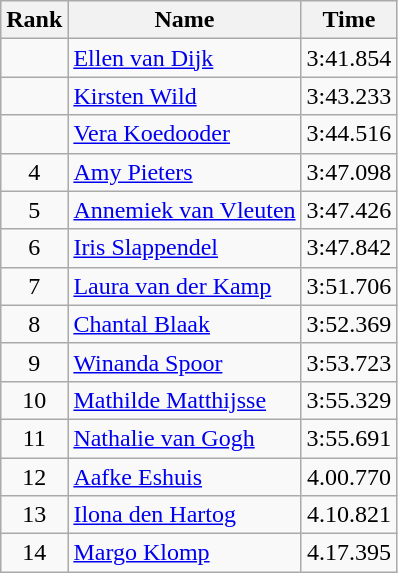<table class="wikitable sortable" style="text-align:center">
<tr>
<th>Rank</th>
<th>Name</th>
<th>Time</th>
</tr>
<tr>
<td></td>
<td align=left><a href='#'>Ellen van Dijk</a></td>
<td>3:41.854</td>
</tr>
<tr>
<td></td>
<td align=left><a href='#'>Kirsten Wild</a></td>
<td>3:43.233</td>
</tr>
<tr>
<td></td>
<td align=left><a href='#'>Vera Koedooder</a></td>
<td>3:44.516</td>
</tr>
<tr>
<td>4</td>
<td align=left><a href='#'>Amy Pieters</a></td>
<td>3:47.098</td>
</tr>
<tr>
<td>5</td>
<td align=left><a href='#'>Annemiek van Vleuten</a></td>
<td>3:47.426</td>
</tr>
<tr>
<td>6</td>
<td align=left><a href='#'>Iris Slappendel</a></td>
<td>3:47.842</td>
</tr>
<tr>
<td>7</td>
<td align=left><a href='#'>Laura van der Kamp</a></td>
<td>3:51.706</td>
</tr>
<tr>
<td>8</td>
<td align=left><a href='#'>Chantal Blaak</a></td>
<td>3:52.369</td>
</tr>
<tr>
<td>9</td>
<td align=left><a href='#'>Winanda Spoor</a></td>
<td>3:53.723</td>
</tr>
<tr>
<td>10</td>
<td align=left><a href='#'>Mathilde Matthijsse</a></td>
<td>3:55.329</td>
</tr>
<tr>
<td>11</td>
<td align=left><a href='#'>Nathalie van Gogh</a></td>
<td>3:55.691</td>
</tr>
<tr>
<td>12</td>
<td align=left><a href='#'>Aafke Eshuis</a></td>
<td>4.00.770</td>
</tr>
<tr>
<td>13</td>
<td align=left><a href='#'>Ilona den Hartog</a></td>
<td>4.10.821</td>
</tr>
<tr>
<td>14</td>
<td align=left><a href='#'>Margo Klomp</a></td>
<td>4.17.395</td>
</tr>
</table>
